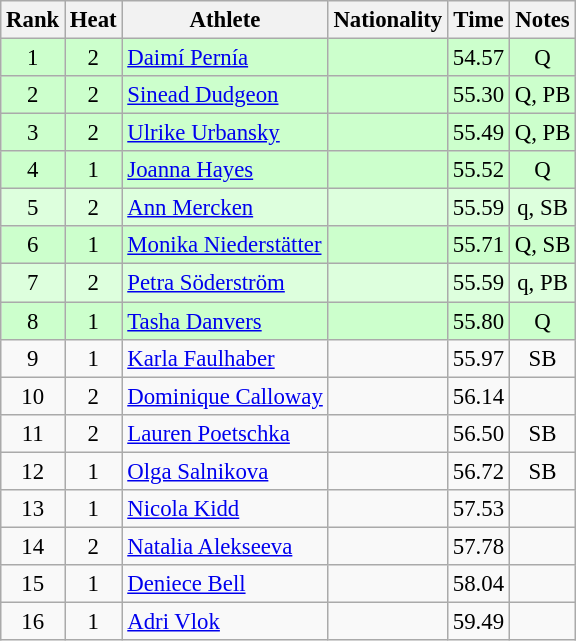<table class="wikitable sortable" style="text-align:center;font-size:95%">
<tr>
<th>Rank</th>
<th>Heat</th>
<th>Athlete</th>
<th>Nationality</th>
<th>Time</th>
<th>Notes</th>
</tr>
<tr bgcolor=ccffcc>
<td>1</td>
<td>2</td>
<td align="left"><a href='#'>Daimí Pernía</a></td>
<td align=left></td>
<td>54.57</td>
<td>Q</td>
</tr>
<tr bgcolor=ccffcc>
<td>2</td>
<td>2</td>
<td align="left"><a href='#'>Sinead Dudgeon</a></td>
<td align=left></td>
<td>55.30</td>
<td>Q, PB</td>
</tr>
<tr bgcolor=ccffcc>
<td>3</td>
<td>2</td>
<td align="left"><a href='#'>Ulrike Urbansky</a></td>
<td align=left></td>
<td>55.49</td>
<td>Q, PB</td>
</tr>
<tr bgcolor=ccffcc>
<td>4</td>
<td>1</td>
<td align="left"><a href='#'>Joanna Hayes</a></td>
<td align=left></td>
<td>55.52</td>
<td>Q</td>
</tr>
<tr bgcolor=ddffdd>
<td>5</td>
<td>2</td>
<td align="left"><a href='#'>Ann Mercken</a></td>
<td align=left></td>
<td>55.59</td>
<td>q, SB</td>
</tr>
<tr bgcolor=ccffcc>
<td>6</td>
<td>1</td>
<td align="left"><a href='#'>Monika Niederstätter</a></td>
<td align=left></td>
<td>55.71</td>
<td>Q, SB</td>
</tr>
<tr bgcolor=ddffdd>
<td>7</td>
<td>2</td>
<td align="left"><a href='#'>Petra Söderström</a></td>
<td align=left></td>
<td>55.59</td>
<td>q, PB</td>
</tr>
<tr bgcolor=ccffcc>
<td>8</td>
<td>1</td>
<td align="left"><a href='#'>Tasha Danvers</a></td>
<td align=left></td>
<td>55.80</td>
<td>Q</td>
</tr>
<tr>
<td>9</td>
<td>1</td>
<td align="left"><a href='#'>Karla Faulhaber</a></td>
<td align=left></td>
<td>55.97</td>
<td>SB</td>
</tr>
<tr>
<td>10</td>
<td>2</td>
<td align="left"><a href='#'>Dominique Calloway</a></td>
<td align=left></td>
<td>56.14</td>
<td></td>
</tr>
<tr>
<td>11</td>
<td>2</td>
<td align="left"><a href='#'>Lauren Poetschka</a></td>
<td align=left></td>
<td>56.50</td>
<td>SB</td>
</tr>
<tr>
<td>12</td>
<td>1</td>
<td align="left"><a href='#'>Olga Salnikova</a></td>
<td align=left></td>
<td>56.72</td>
<td>SB</td>
</tr>
<tr>
<td>13</td>
<td>1</td>
<td align="left"><a href='#'>Nicola Kidd</a></td>
<td align=left></td>
<td>57.53</td>
<td></td>
</tr>
<tr>
<td>14</td>
<td>2</td>
<td align="left"><a href='#'>Natalia Alekseeva</a></td>
<td align=left></td>
<td>57.78</td>
<td></td>
</tr>
<tr>
<td>15</td>
<td>1</td>
<td align="left"><a href='#'>Deniece Bell</a></td>
<td align=left></td>
<td>58.04</td>
<td></td>
</tr>
<tr>
<td>16</td>
<td>1</td>
<td align="left"><a href='#'>Adri Vlok</a></td>
<td align=left></td>
<td>59.49</td>
<td></td>
</tr>
</table>
